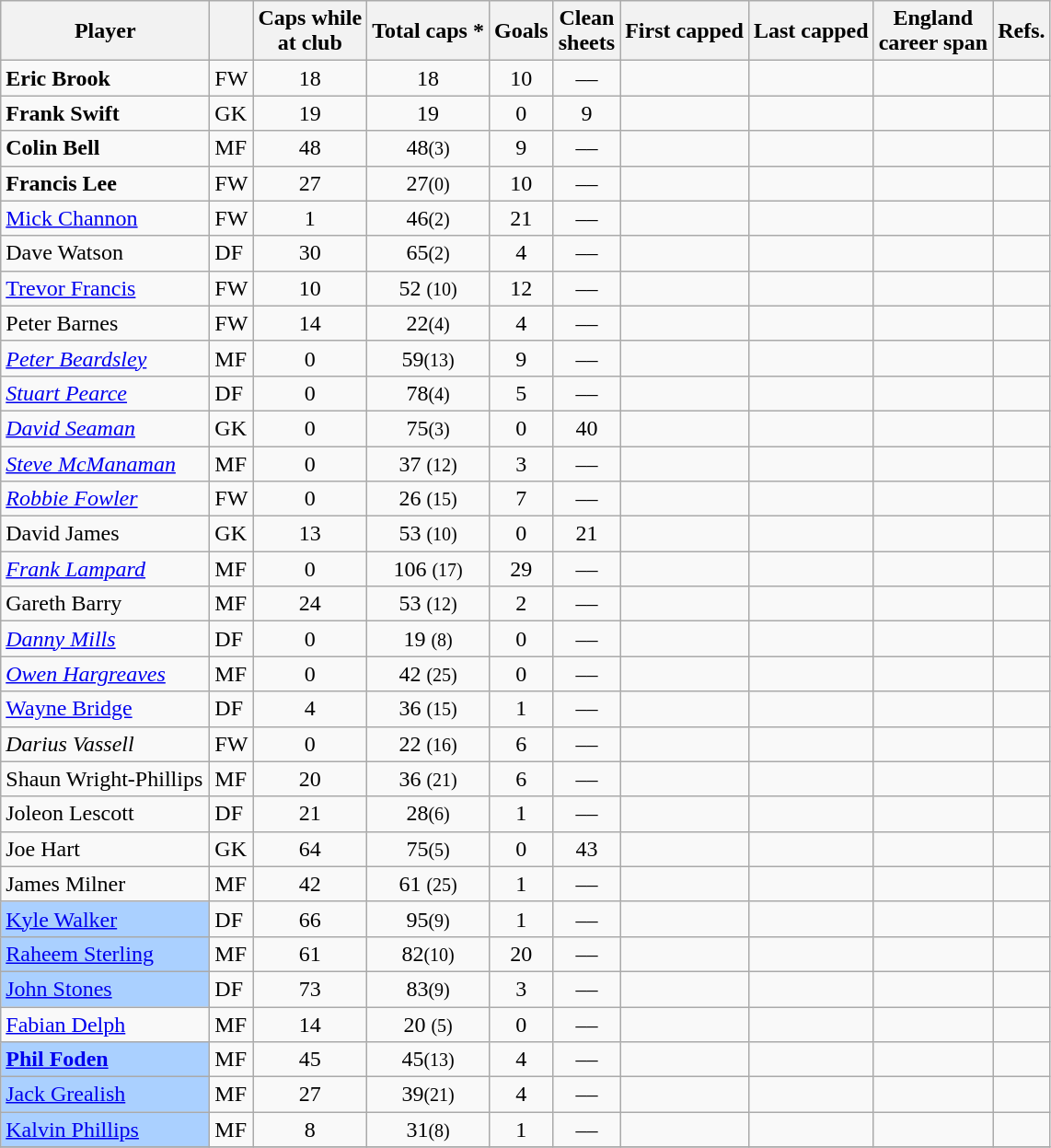<table class="sortable wikitable">
<tr>
<th style="width:9em">Player</th>
<th></th>
<th>Caps while<br>at club</th>
<th data-sort-type="number">Total caps *</th>
<th>Goals</th>
<th data-sort-type="number">Clean<br>sheets</th>
<th>First capped</th>
<th>Last capped</th>
<th>England<br>career span</th>
<th class="unsortable">Refs.</th>
</tr>
<tr>
<td><strong>Eric Brook</strong></td>
<td>FW</td>
<td style="text-align:center;">18</td>
<td style="text-align:center;">18</td>
<td style="text-align:center;">10</td>
<td style="text-align:center;">––</td>
<td></td>
<td></td>
<td></td>
<td style="text-align:center;"></td>
</tr>
<tr>
<td><strong>Frank Swift</strong></td>
<td>GK</td>
<td style="text-align:center;">19</td>
<td style="text-align:center;">19</td>
<td style="text-align:center;">0</td>
<td style="text-align:center;">9</td>
<td></td>
<td></td>
<td></td>
<td style="text-align:center;"></td>
</tr>
<tr>
<td><strong>Colin Bell</strong></td>
<td>MF</td>
<td style="text-align:center;">48</td>
<td style="text-align:center;" data-sort-value="48">48<small>(3)</small></td>
<td style="text-align:center;">9</td>
<td style="text-align:center;">––</td>
<td></td>
<td></td>
<td></td>
<td style="text-align:center;"></td>
</tr>
<tr>
<td><strong>Francis Lee</strong></td>
<td>FW</td>
<td style="text-align:center;">27</td>
<td style="text-align:center;" data-sort-value="27">27<small>(0)</small></td>
<td style="text-align:center;">10</td>
<td style="text-align:center;">––</td>
<td></td>
<td></td>
<td></td>
<td style="text-align:center;"></td>
</tr>
<tr>
<td><a href='#'>Mick Channon</a></td>
<td>FW</td>
<td style="text-align:center;">1</td>
<td style="text-align:center;" data-sort-value="46">46<small>(2)</small></td>
<td style="text-align:center;">21</td>
<td style="text-align:center;">––</td>
<td></td>
<td></td>
<td></td>
<td style="text-align:center;"></td>
</tr>
<tr>
<td>Dave Watson</td>
<td>DF</td>
<td style="text-align:center;">30</td>
<td style="text-align:center;" data-sort-value="65">65<small>(2)</small></td>
<td style="text-align:center;">4</td>
<td style="text-align:center;">––</td>
<td></td>
<td></td>
<td></td>
<td style="text-align:center;"></td>
</tr>
<tr>
<td><a href='#'>Trevor Francis</a></td>
<td>FW</td>
<td style="text-align:center;">10</td>
<td style="text-align:center;" data-sort-value="52">52 <small>(10)</small></td>
<td style="text-align:center;">12</td>
<td style="text-align:center;">––</td>
<td></td>
<td></td>
<td></td>
<td style="text-align:center;"></td>
</tr>
<tr>
<td>Peter Barnes</td>
<td>FW</td>
<td style="text-align:center;">14</td>
<td style="text-align:center;" data-sort-value="22">22<small>(4)</small></td>
<td style="text-align:center;">4</td>
<td style="text-align:center;">––</td>
<td></td>
<td></td>
<td></td>
<td style="text-align:center;"></td>
</tr>
<tr>
<td><em><a href='#'>Peter Beardsley</a></em></td>
<td>MF</td>
<td style="text-align:center;">0</td>
<td style="text-align:center;" data-sort-value="59">59<small>(13)</small></td>
<td style="text-align:center;">9</td>
<td style="text-align:center;">––</td>
<td></td>
<td></td>
<td></td>
<td style="text-align:center;"></td>
</tr>
<tr>
<td><em><a href='#'>Stuart Pearce</a></em></td>
<td>DF</td>
<td style="text-align:center;">0</td>
<td style="text-align:center;" data-sort-value="78">78<small>(4)</small></td>
<td style="text-align:center;">5</td>
<td style="text-align:center;">––</td>
<td></td>
<td></td>
<td></td>
<td style="text-align:center;"></td>
</tr>
<tr>
<td><em><a href='#'>David Seaman</a></em></td>
<td>GK</td>
<td style="text-align:center;">0</td>
<td style="text-align:center;" data-sort-value="75">75<small>(3)</small></td>
<td style="text-align:center;">0</td>
<td style="text-align:center;">40</td>
<td></td>
<td></td>
<td></td>
<td style="text-align:center;"></td>
</tr>
<tr>
<td><em><a href='#'>Steve McManaman</a></em></td>
<td>MF</td>
<td style="text-align:center;">0</td>
<td style="text-align:center;" data-sort-value="37">37 <small>(12)</small></td>
<td style="text-align:center;">3</td>
<td style="text-align:center;">––</td>
<td></td>
<td></td>
<td></td>
<td style="text-align:center;"></td>
</tr>
<tr>
<td><em><a href='#'>Robbie Fowler</a></em></td>
<td>FW</td>
<td style="text-align:center;">0</td>
<td style="text-align:center;" data-sort-value="26">26 <small>(15)</small></td>
<td style="text-align:center;">7</td>
<td style="text-align:center;">––</td>
<td></td>
<td></td>
<td></td>
<td style="text-align:center;"></td>
</tr>
<tr>
<td>David James</td>
<td>GK</td>
<td style="text-align:center;">13</td>
<td style="text-align:center;" data-sort-value="53">53 <small>(10)</small></td>
<td style="text-align:center;">0</td>
<td style="text-align:center;">21</td>
<td></td>
<td></td>
<td></td>
<td style="text-align:center;"></td>
</tr>
<tr>
<td><em><a href='#'>Frank Lampard</a></em></td>
<td>MF</td>
<td style="text-align:center;">0</td>
<td style="text-align:center;" data-sort-value="106">106 <small>(17)</small></td>
<td style="text-align:center;">29</td>
<td style="text-align:center;">––</td>
<td></td>
<td></td>
<td></td>
<td style="text-align:center;"></td>
</tr>
<tr>
<td>Gareth Barry</td>
<td>MF</td>
<td style="text-align:center;">24</td>
<td style="text-align:center;" data-sort-value="53">53 <small>(12)</small></td>
<td style="text-align:center;">2</td>
<td style="text-align:center;">––</td>
<td></td>
<td></td>
<td></td>
<td style="text-align:center;"></td>
</tr>
<tr>
<td><em><a href='#'>Danny Mills</a></em></td>
<td>DF</td>
<td style="text-align:center;">0</td>
<td style="text-align:center;" data-sort-value="19">19 <small>(8)</small></td>
<td style="text-align:center;">0</td>
<td style="text-align:center;">––</td>
<td></td>
<td></td>
<td></td>
<td style="text-align:center;"></td>
</tr>
<tr>
<td><em><a href='#'>Owen Hargreaves</a></em></td>
<td>MF</td>
<td style="text-align:center;">0</td>
<td style="text-align:center;" data-sort-value="42">42 <small>(25)</small></td>
<td style="text-align:center;">0</td>
<td style="text-align:center;">––</td>
<td></td>
<td></td>
<td></td>
<td style="text-align:center;"></td>
</tr>
<tr>
<td><a href='#'>Wayne Bridge</a></td>
<td>DF</td>
<td style="text-align:center;">4</td>
<td style="text-align:center;" data-sort-value="36">36 <small>(15)</small></td>
<td style="text-align:center;">1</td>
<td style="text-align:center;">––</td>
<td></td>
<td></td>
<td></td>
<td style="text-align:center;"></td>
</tr>
<tr>
<td><em>Darius Vassell</em></td>
<td>FW</td>
<td style="text-align:center;">0</td>
<td style="text-align:center;" data-sort-value="22">22 <small>(16)</small></td>
<td style="text-align:center;">6</td>
<td style="text-align:center;">––</td>
<td></td>
<td></td>
<td></td>
<td style="text-align:center;"></td>
</tr>
<tr>
<td>Shaun Wright-Phillips</td>
<td>MF</td>
<td style="text-align:center;">20</td>
<td style="text-align:center;" data-sort-value="36">36 <small>(21)</small></td>
<td style="text-align:center;">6</td>
<td style="text-align:center;">––</td>
<td></td>
<td></td>
<td></td>
<td style="text-align:center;"></td>
</tr>
<tr>
<td>Joleon Lescott</td>
<td>DF</td>
<td style="text-align:center;">21</td>
<td style="text-align:center;" data-sort-value="28">28<small>(6)</small></td>
<td style="text-align:center;">1</td>
<td style="text-align:center;">––</td>
<td></td>
<td></td>
<td></td>
<td style="text-align:center;"></td>
</tr>
<tr>
<td>Joe Hart</td>
<td>GK</td>
<td style="text-align:center;">64</td>
<td style="text-align:center;" data-sort-value="75">75<small>(5)</small></td>
<td style="text-align:center;">0</td>
<td style="text-align:center;">43</td>
<td></td>
<td></td>
<td></td>
<td style="text-align:center;"></td>
</tr>
<tr>
<td>James Milner</td>
<td>MF</td>
<td style="text-align:center;">42</td>
<td style="text-align:center;" data-sort-value="61">61 <small>(25)</small></td>
<td style="text-align:center;">1</td>
<td style="text-align:center;">––</td>
<td></td>
<td></td>
<td></td>
<td style="text-align:center;"></td>
</tr>
<tr>
<td align="left" style="white-space:wrap; background:#AAD0FF;"><a href='#'>Kyle Walker</a></td>
<td>DF</td>
<td style="text-align:center;">66</td>
<td style="text-align:center;" data-sort-value="95">95<small>(9)</small></td>
<td style="text-align:center;">1</td>
<td style="text-align:center;">––</td>
<td></td>
<td></td>
<td></td>
<td style="text-align:center;"></td>
</tr>
<tr>
<td align="left" style="white-space:wrap; background:#AAD0FF;"><a href='#'>Raheem Sterling</a></td>
<td>MF</td>
<td style="text-align:center;">61</td>
<td style="text-align:center;" data-sort-value="82">82<small>(10)</small></td>
<td style="text-align:center;">20</td>
<td style="text-align:center;">––</td>
<td></td>
<td></td>
<td></td>
<td style="text-align:center;"></td>
</tr>
<tr>
<td align="left" style="white-space:wrap; background:#AAD0FF;"><a href='#'>John Stones</a></td>
<td>DF</td>
<td style="text-align:center;">73</td>
<td style="text-align:center;" data-sort-value="83">83<small>(9)</small></td>
<td style="text-align:center;">3</td>
<td style="text-align:center;">––</td>
<td></td>
<td></td>
<td></td>
<td style="text-align:center;"></td>
</tr>
<tr>
<td><a href='#'>Fabian Delph</a></td>
<td>MF</td>
<td style="text-align:center;">14</td>
<td style="text-align:center;" data-sort-value="20">20 <small>(5)</small></td>
<td style="text-align:center;">0</td>
<td style="text-align:center;">––</td>
<td></td>
<td></td>
<td></td>
<td style="text-align:center;"></td>
</tr>
<tr>
<td align="left" style="white-space:wrap; background:#AAD0FF;"><strong><a href='#'>Phil Foden</a></strong></td>
<td>MF</td>
<td style="text-align:center;">45</td>
<td style="text-align:center;" data-sort-value="45">45<small>(13)</small></td>
<td style="text-align:center;">4</td>
<td style="text-align:center;">––</td>
<td></td>
<td></td>
<td></td>
<td style="text-align:center;"></td>
</tr>
<tr>
<td align="left" style="white-space:wrap; background:#AAD0FF;"><a href='#'>Jack Grealish</a></td>
<td>MF</td>
<td style="text-align:center;">27</td>
<td style="text-align:center;" data-sort-value="39">39<small>(21)</small></td>
<td style="text-align:center;">4</td>
<td style="text-align:center;">––</td>
<td></td>
<td></td>
<td></td>
<td style="text-align:center;"></td>
</tr>
<tr>
<td align="left" style="white-space:wrap; background:#AAD0FF;"><a href='#'>Kalvin Phillips</a></td>
<td>MF</td>
<td style="text-align:center;">8</td>
<td style="text-align:center;" data-sort-value="31">31<small>(8)</small></td>
<td style="text-align:center;">1</td>
<td style="text-align:center;">––</td>
<td></td>
<td></td>
<td></td>
<td style="text-align:center;"></td>
</tr>
<tr>
</tr>
</table>
